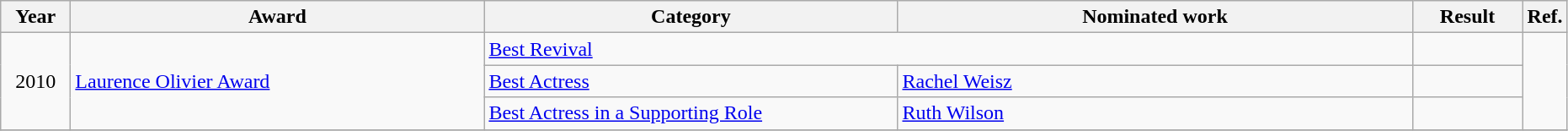<table class=wikitable>
<tr>
<th scope="col" style="width:3em;">Year</th>
<th scope="col" style="width:20em;">Award</th>
<th scope="col" style="width:20em;">Category</th>
<th scope="col" style="width:25em;">Nominated work</th>
<th scope="col" style="width:5em;">Result</th>
<th>Ref.</th>
</tr>
<tr>
<td style="text-align:center;", rowspan=3>2010</td>
<td rowspan=3><a href='#'>Laurence Olivier Award</a></td>
<td colspan=2><a href='#'>Best Revival</a></td>
<td></td>
<td rowspan=3></td>
</tr>
<tr>
<td><a href='#'>Best Actress</a></td>
<td><a href='#'>Rachel Weisz</a></td>
<td></td>
</tr>
<tr>
<td><a href='#'>Best Actress in a Supporting Role</a></td>
<td><a href='#'>Ruth Wilson</a></td>
<td></td>
</tr>
<tr>
</tr>
</table>
